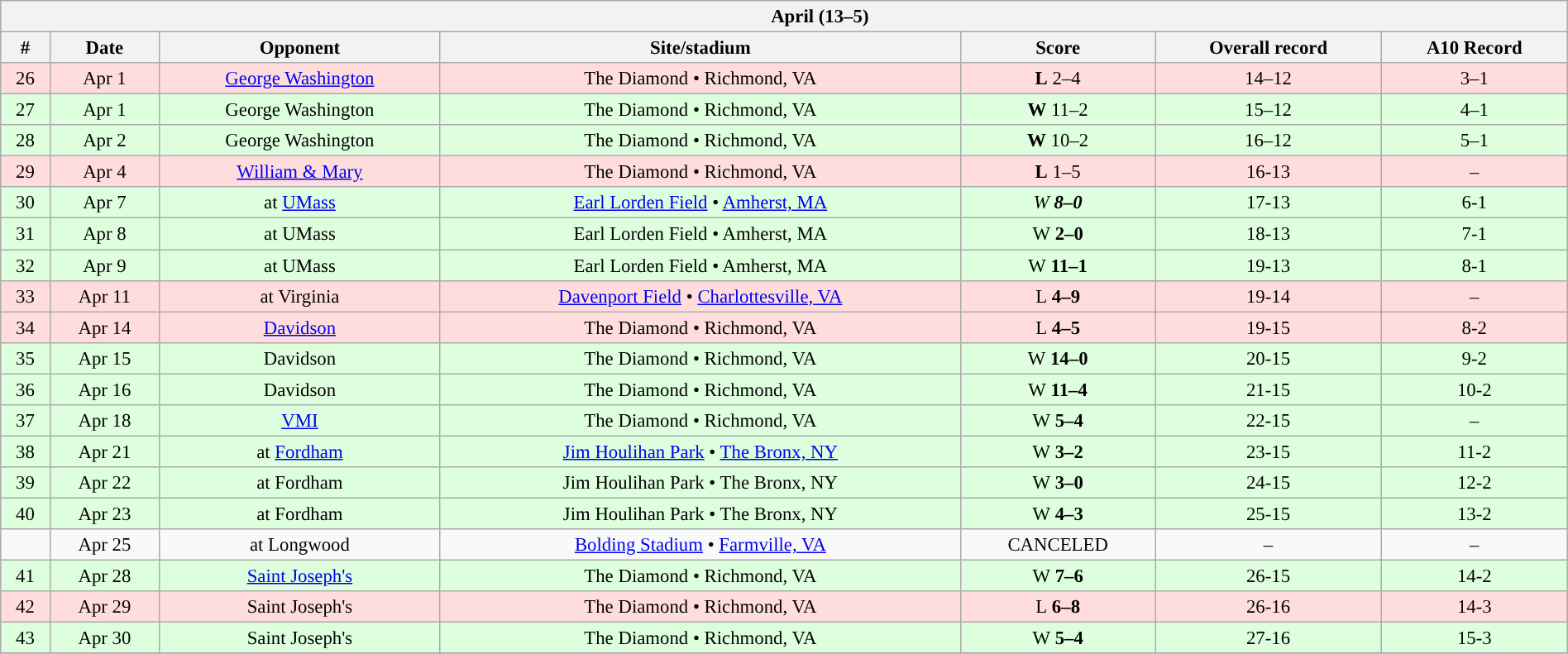<table class="wikitable collapsible collapsed" style="margin:auto; width:100%; text-align:center; font-size:95%">
<tr>
<th colspan=12 style="padding-left:4em;">April (13–5)</th>
</tr>
<tr>
<th>#</th>
<th>Date</th>
<th>Opponent</th>
<th>Site/stadium</th>
<th>Score</th>
<th>Overall record</th>
<th>A10 Record</th>
</tr>
<tr bgcolor="#ffdddd">
<td>26</td>
<td>Apr 1</td>
<td><a href='#'>George Washington</a></td>
<td>The Diamond • Richmond, VA</td>
<td><strong>L</strong> 2–4</td>
<td>14–12</td>
<td>3–1</td>
</tr>
<tr bgcolor="#ddffdd">
<td>27</td>
<td>Apr 1</td>
<td>George Washington</td>
<td>The Diamond • Richmond, VA</td>
<td><strong>W</strong> 11–2</td>
<td>15–12</td>
<td>4–1</td>
</tr>
<tr bgcolor="#ddffdd">
<td>28</td>
<td>Apr 2</td>
<td>George Washington</td>
<td>The Diamond • Richmond, VA</td>
<td><strong>W</strong> 10–2</td>
<td>16–12</td>
<td>5–1</td>
</tr>
<tr bgcolor="#ffdddd">
<td>29</td>
<td>Apr 4</td>
<td><a href='#'>William & Mary</a></td>
<td>The Diamond • Richmond, VA</td>
<td><strong>L</strong> 1–5</td>
<td>16-13</td>
<td>– </td>
</tr>
<tr bgcolor="#ddffdd">
<td>30</td>
<td>Apr 7</td>
<td>at <a href='#'>UMass</a></td>
<td><a href='#'>Earl Lorden Field</a> • <a href='#'>Amherst, MA</a></td>
<td><em>W<strong> 8–0</td>
<td>17-13</td>
<td>6-1</td>
</tr>
<tr bgcolor="#ddffdd">
<td>31</td>
<td>Apr 8</td>
<td>at UMass</td>
<td>Earl Lorden Field • Amherst, MA</td>
<td></strong>W<strong> 2–0</td>
<td>18-13</td>
<td>7-1</td>
</tr>
<tr bgcolor="#ddffdd">
<td>32</td>
<td>Apr 9</td>
<td>at UMass</td>
<td>Earl Lorden Field • Amherst, MA</td>
<td></strong>W<strong> 11–1</td>
<td>19-13</td>
<td>8-1</td>
</tr>
<tr bgcolor="#ffdddd">
<td>33</td>
<td>Apr 11</td>
<td>at Virginia</td>
<td><a href='#'>Davenport Field</a> • <a href='#'>Charlottesville, VA</a></td>
<td></strong>L<strong> 4–9</td>
<td>19-14</td>
<td>– </td>
</tr>
<tr bgcolor="#ffdddd">
<td>34</td>
<td>Apr 14</td>
<td><a href='#'>Davidson</a></td>
<td>The Diamond • Richmond, VA</td>
<td></strong>L<strong> 4–5</td>
<td>19-15</td>
<td>8-2</td>
</tr>
<tr bgcolor="#ddffdd">
<td>35</td>
<td>Apr 15</td>
<td>Davidson</td>
<td>The Diamond • Richmond, VA</td>
<td></strong>W<strong> 14–0</td>
<td>20-15</td>
<td>9-2</td>
</tr>
<tr bgcolor="#ddffdd">
<td>36</td>
<td>Apr 16</td>
<td>Davidson</td>
<td>The Diamond • Richmond, VA</td>
<td></strong>W<strong> 11–4</td>
<td>21-15</td>
<td>10-2</td>
</tr>
<tr bgcolor="#ddffdd">
<td>37</td>
<td>Apr 18</td>
<td><a href='#'>VMI</a></td>
<td>The Diamond • Richmond, VA</td>
<td></strong>W<strong> 5–4</td>
<td>22-15</td>
<td>– </td>
</tr>
<tr bgcolor="#ddffdd">
<td>38</td>
<td>Apr 21</td>
<td>at <a href='#'>Fordham</a></td>
<td><a href='#'>Jim Houlihan Park</a> • <a href='#'>The Bronx, NY</a></td>
<td></strong>W<strong> 3–2</td>
<td>23-15</td>
<td>11-2</td>
</tr>
<tr bgcolor="#ddffdd">
<td>39</td>
<td>Apr 22</td>
<td>at Fordham</td>
<td>Jim Houlihan Park • The Bronx, NY</td>
<td></strong>W<strong> 3–0</td>
<td>24-15</td>
<td>12-2</td>
</tr>
<tr bgcolor="#ddffdd">
<td>40</td>
<td>Apr 23</td>
<td>at Fordham</td>
<td>Jim Houlihan Park • The Bronx, NY</td>
<td></strong>W<strong> 4–3</td>
<td>25-15</td>
<td>13-2</td>
</tr>
<tr>
<td></td>
<td>Apr 25</td>
<td>at Longwood</td>
<td><a href='#'>Bolding Stadium</a> • <a href='#'>Farmville, VA</a></td>
<td>CANCELED</td>
<td>– </td>
<td>– </td>
</tr>
<tr bgcolor="#ddffdd">
<td>41</td>
<td>Apr 28</td>
<td><a href='#'>Saint Joseph's</a></td>
<td>The Diamond • Richmond, VA</td>
<td></strong>W<strong> 7–6</td>
<td>26-15</td>
<td>14-2</td>
</tr>
<tr bgcolor="#ffdddd">
<td>42</td>
<td>Apr 29</td>
<td>Saint Joseph's</td>
<td>The Diamond • Richmond, VA</td>
<td></strong>L<strong> 6–8</td>
<td>26-16</td>
<td>14-3</td>
</tr>
<tr bgcolor="#ddffdd">
<td>43</td>
<td>Apr 30</td>
<td>Saint Joseph's</td>
<td>The Diamond • Richmond, VA</td>
<td></strong>W<strong> 5–4</td>
<td>27-16</td>
<td>15-3</td>
</tr>
<tr>
</tr>
</table>
